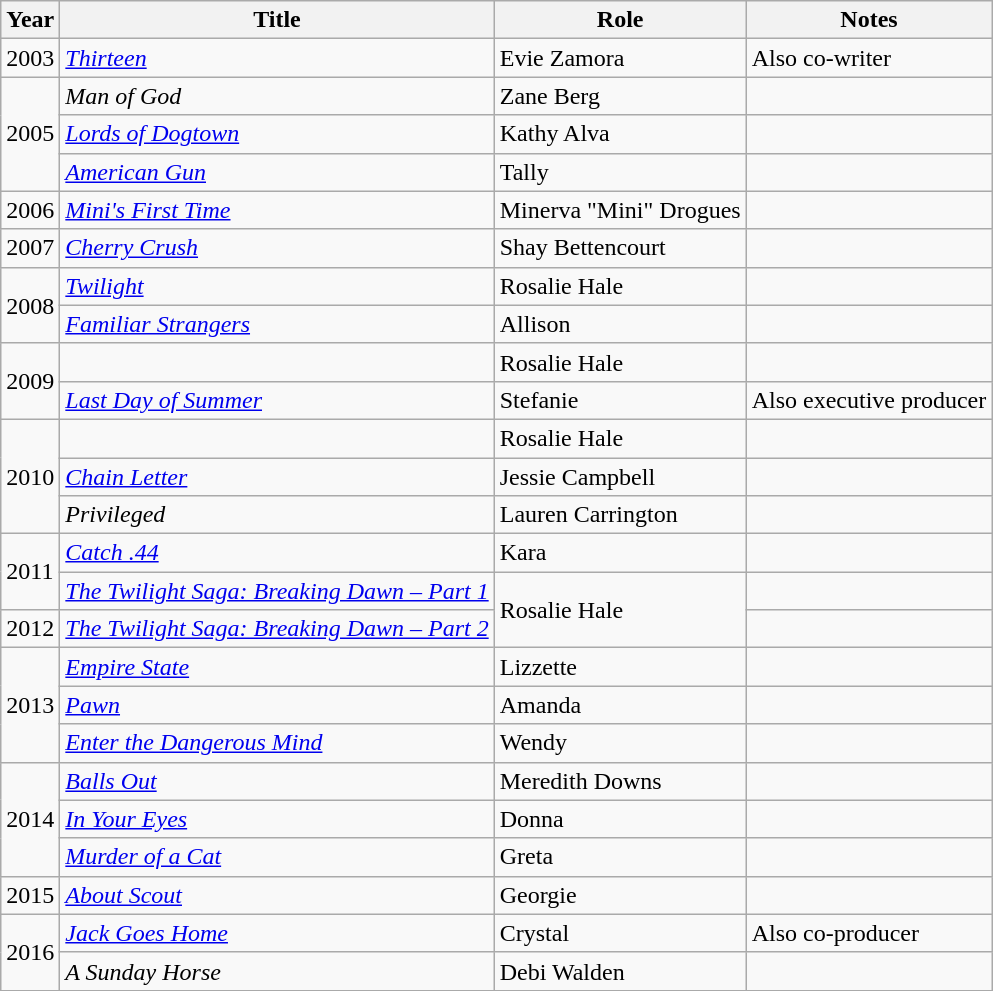<table class="wikitable sortable">
<tr>
<th>Year</th>
<th>Title</th>
<th>Role</th>
<th class="unsortable">Notes</th>
</tr>
<tr>
<td>2003</td>
<td><em><a href='#'>Thirteen</a></em></td>
<td>Evie Zamora</td>
<td>Also co-writer</td>
</tr>
<tr>
<td rowspan="3">2005</td>
<td><em>Man of God</em></td>
<td>Zane Berg</td>
<td></td>
</tr>
<tr>
<td><em><a href='#'>Lords of Dogtown</a></em></td>
<td>Kathy Alva</td>
<td></td>
</tr>
<tr>
<td><em><a href='#'>American Gun</a></em></td>
<td>Tally</td>
<td></td>
</tr>
<tr>
<td>2006</td>
<td><em><a href='#'>Mini's First Time</a></em></td>
<td>Minerva "Mini" Drogues</td>
<td></td>
</tr>
<tr>
<td>2007</td>
<td><em><a href='#'>Cherry Crush</a></em></td>
<td>Shay Bettencourt</td>
<td></td>
</tr>
<tr>
<td rowspan="2">2008</td>
<td><em><a href='#'>Twilight</a></em></td>
<td>Rosalie Hale</td>
<td></td>
</tr>
<tr>
<td><em><a href='#'>Familiar Strangers</a></em></td>
<td>Allison</td>
<td></td>
</tr>
<tr>
<td rowspan="2">2009</td>
<td><em></em></td>
<td>Rosalie Hale</td>
<td></td>
</tr>
<tr>
<td><em><a href='#'>Last Day of Summer</a></em></td>
<td>Stefanie</td>
<td>Also executive producer</td>
</tr>
<tr>
<td rowspan="3">2010</td>
<td><em></em></td>
<td>Rosalie Hale</td>
<td></td>
</tr>
<tr>
<td><em><a href='#'>Chain Letter</a></em></td>
<td>Jessie Campbell</td>
<td></td>
</tr>
<tr>
<td><em>Privileged</em></td>
<td>Lauren Carrington</td>
<td></td>
</tr>
<tr>
<td rowspan="2">2011</td>
<td><em><a href='#'>Catch .44</a></em></td>
<td>Kara</td>
<td></td>
</tr>
<tr>
<td><em><a href='#'>The Twilight Saga: Breaking Dawn – Part 1</a></em></td>
<td rowspan="2">Rosalie Hale</td>
<td></td>
</tr>
<tr>
<td>2012</td>
<td><em><a href='#'>The Twilight Saga: Breaking Dawn – Part 2</a></em></td>
<td></td>
</tr>
<tr>
<td rowspan="3">2013</td>
<td><em><a href='#'>Empire State</a></em></td>
<td>Lizzette</td>
<td></td>
</tr>
<tr>
<td><em><a href='#'>Pawn</a></em></td>
<td>Amanda</td>
<td></td>
</tr>
<tr>
<td><em><a href='#'>Enter the Dangerous Mind</a></em></td>
<td>Wendy</td>
<td></td>
</tr>
<tr>
<td rowspan="3">2014</td>
<td><em><a href='#'>Balls Out</a></em></td>
<td>Meredith Downs</td>
<td></td>
</tr>
<tr>
<td><em><a href='#'>In Your Eyes</a></em></td>
<td>Donna</td>
<td></td>
</tr>
<tr>
<td><em><a href='#'>Murder of a Cat</a></em></td>
<td>Greta</td>
<td></td>
</tr>
<tr>
<td>2015</td>
<td><em><a href='#'>About Scout</a></em></td>
<td>Georgie</td>
<td></td>
</tr>
<tr>
<td rowspan="2">2016</td>
<td><em><a href='#'>Jack Goes Home</a></em></td>
<td>Crystal</td>
<td>Also co-producer</td>
</tr>
<tr>
<td><em>A Sunday Horse</em></td>
<td>Debi Walden</td>
<td></td>
</tr>
</table>
